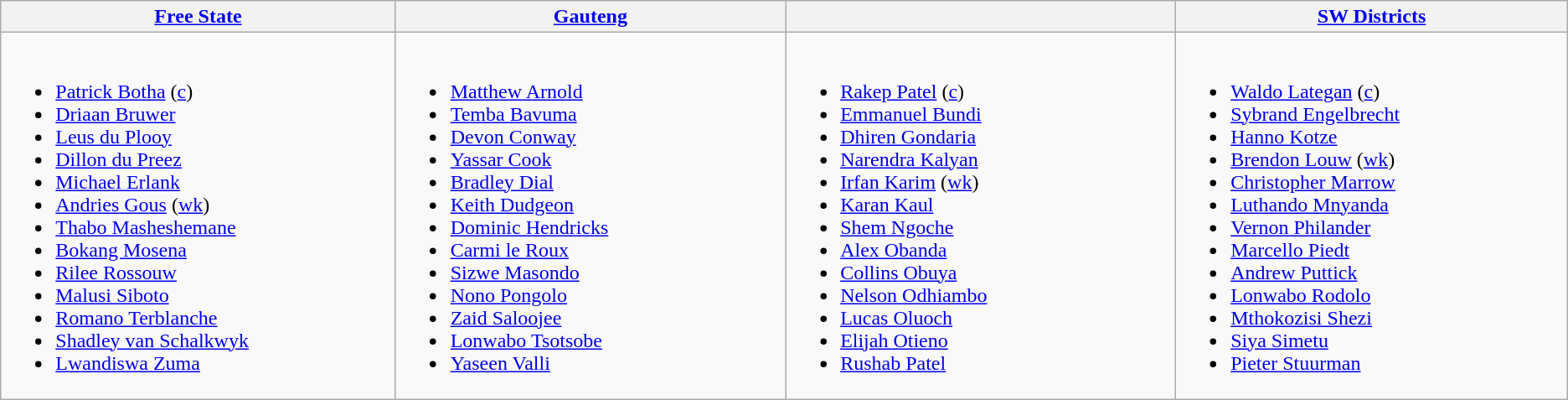<table class="wikitable">
<tr>
<th width=330> <a href='#'>Free State</a><br><small></small></th>
<th width=330> <a href='#'>Gauteng</a><br><small></small></th>
<th width=330><br><small></small></th>
<th width=330> <a href='#'>SW Districts</a><br><small></small></th>
</tr>
<tr>
<td valign=top><br><ul><li><a href='#'>Patrick Botha</a> (<a href='#'>c</a>)</li><li><a href='#'>Driaan Bruwer</a></li><li><a href='#'>Leus du Plooy</a></li><li><a href='#'>Dillon du Preez</a></li><li><a href='#'>Michael Erlank</a></li><li><a href='#'>Andries Gous</a> (<a href='#'>wk</a>)</li><li><a href='#'>Thabo Masheshemane</a></li><li><a href='#'>Bokang Mosena</a></li><li><a href='#'>Rilee Rossouw</a></li><li><a href='#'>Malusi Siboto</a></li><li><a href='#'>Romano Terblanche</a></li><li><a href='#'>Shadley van Schalkwyk</a></li><li><a href='#'>Lwandiswa Zuma</a></li></ul></td>
<td valign=top><br><ul><li><a href='#'>Matthew Arnold</a></li><li><a href='#'>Temba Bavuma</a></li><li><a href='#'>Devon Conway</a></li><li><a href='#'>Yassar Cook</a></li><li><a href='#'>Bradley Dial</a></li><li><a href='#'>Keith Dudgeon</a></li><li><a href='#'>Dominic Hendricks</a></li><li><a href='#'>Carmi le Roux</a></li><li><a href='#'>Sizwe Masondo</a></li><li><a href='#'>Nono Pongolo</a></li><li><a href='#'>Zaid Saloojee</a></li><li><a href='#'>Lonwabo Tsotsobe</a></li><li><a href='#'>Yaseen Valli</a></li></ul></td>
<td valign=top><br><ul><li><a href='#'>Rakep Patel</a> (<a href='#'>c</a>)</li><li><a href='#'>Emmanuel Bundi</a></li><li><a href='#'>Dhiren Gondaria</a></li><li><a href='#'>Narendra Kalyan</a></li><li><a href='#'>Irfan Karim</a> (<a href='#'>wk</a>)</li><li><a href='#'>Karan Kaul</a></li><li><a href='#'>Shem Ngoche</a></li><li><a href='#'>Alex Obanda</a></li><li><a href='#'>Collins Obuya</a></li><li><a href='#'>Nelson Odhiambo</a></li><li><a href='#'>Lucas Oluoch</a></li><li><a href='#'>Elijah Otieno</a></li><li><a href='#'>Rushab Patel</a></li></ul></td>
<td valign=top><br><ul><li><a href='#'>Waldo Lategan</a> (<a href='#'>c</a>)</li><li><a href='#'>Sybrand Engelbrecht</a></li><li><a href='#'>Hanno Kotze</a></li><li><a href='#'>Brendon Louw</a> (<a href='#'>wk</a>)</li><li><a href='#'>Christopher Marrow</a></li><li><a href='#'>Luthando Mnyanda</a></li><li><a href='#'>Vernon Philander</a></li><li><a href='#'>Marcello Piedt</a></li><li><a href='#'>Andrew Puttick</a></li><li><a href='#'>Lonwabo Rodolo</a></li><li><a href='#'>Mthokozisi Shezi</a></li><li><a href='#'>Siya Simetu</a></li><li><a href='#'>Pieter Stuurman</a></li></ul></td>
</tr>
</table>
